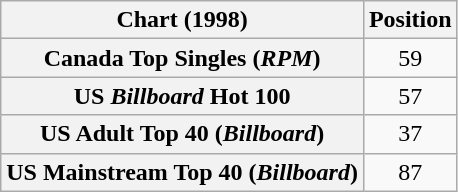<table class="wikitable sortable plainrowheaders" style="text-align:center">
<tr>
<th>Chart (1998)</th>
<th>Position</th>
</tr>
<tr>
<th scope="row">Canada Top Singles (<em>RPM</em>)</th>
<td>59</td>
</tr>
<tr>
<th scope="row">US <em>Billboard</em> Hot 100</th>
<td>57</td>
</tr>
<tr>
<th scope="row">US Adult Top 40 (<em>Billboard</em>)</th>
<td>37</td>
</tr>
<tr>
<th scope="row">US Mainstream Top 40 (<em>Billboard</em>)</th>
<td>87</td>
</tr>
</table>
